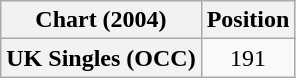<table class="wikitable plainrowheaders" style="text-align:center">
<tr>
<th scope="col">Chart (2004)</th>
<th scope="col">Position</th>
</tr>
<tr>
<th scope="row">UK Singles (OCC)</th>
<td>191</td>
</tr>
</table>
